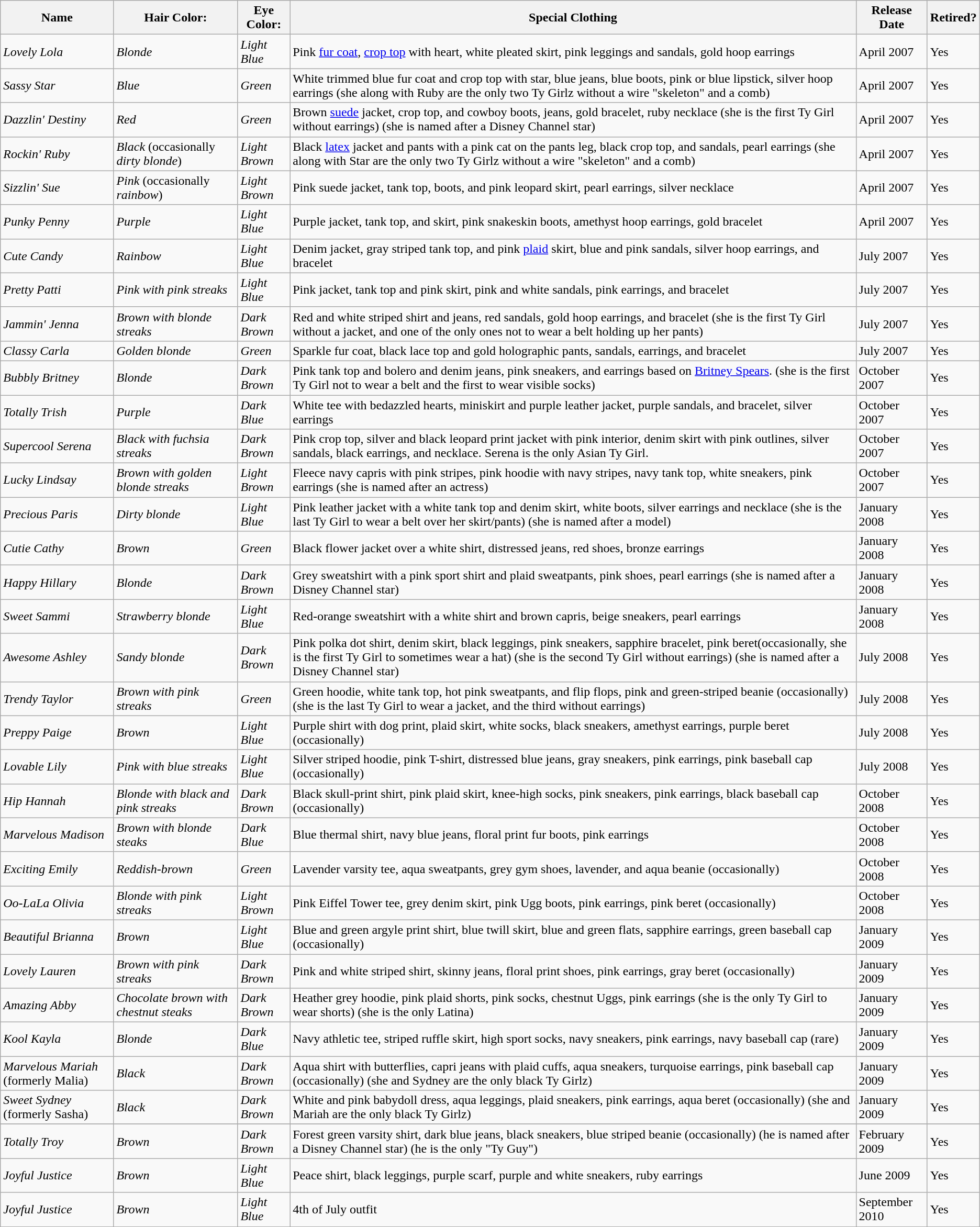<table class="wikitable">
<tr>
<th>Name</th>
<th>Hair Color:</th>
<th>Eye Color:</th>
<th>Special Clothing</th>
<th>Release Date</th>
<th>Retired?</th>
</tr>
<tr>
<td><em>Lovely Lola</em></td>
<td><em>Blonde</em></td>
<td><em>Light Blue</em></td>
<td>Pink <a href='#'>fur coat</a>, <a href='#'>crop top</a> with heart, white pleated skirt, pink leggings and sandals, gold hoop earrings</td>
<td>April 2007</td>
<td>Yes</td>
</tr>
<tr>
<td><em>Sassy Star</em></td>
<td><em>Blue</em></td>
<td><em>Green</em></td>
<td>White trimmed blue fur coat and crop top with star, blue jeans, blue boots, pink or blue lipstick, silver hoop earrings (she along with Ruby are the only two Ty Girlz without a wire "skeleton" and a comb)</td>
<td>April 2007</td>
<td>Yes</td>
</tr>
<tr>
<td><em>Dazzlin' Destiny</em></td>
<td><em>Red</em></td>
<td><em>Green</em></td>
<td>Brown <a href='#'>suede</a> jacket, crop top, and cowboy boots, jeans, gold bracelet, ruby necklace (she is the first Ty Girl without earrings) (she is named after a Disney Channel star)</td>
<td>April 2007</td>
<td>Yes</td>
</tr>
<tr>
<td><em>Rockin' Ruby</em></td>
<td><em>Black</em> (occasionally <em>dirty blonde</em>)</td>
<td><em>Light Brown</em></td>
<td>Black <a href='#'>latex</a> jacket and pants with a pink cat on the pants leg, black crop top, and sandals, pearl earrings (she along with Star are the only two Ty Girlz without a wire "skeleton" and a comb)</td>
<td>April 2007</td>
<td>Yes</td>
</tr>
<tr>
<td><em>Sizzlin' Sue</em></td>
<td><em>Pink</em> (occasionally <em>rainbow</em>)</td>
<td><em>Light Brown</em></td>
<td>Pink suede jacket, tank top, boots, and pink leopard skirt, pearl earrings, silver necklace</td>
<td>April 2007</td>
<td>Yes</td>
</tr>
<tr>
<td><em>Punky Penny</em></td>
<td><em>Purple</em></td>
<td><em>Light Blue</em></td>
<td>Purple jacket, tank top, and skirt, pink snakeskin boots, amethyst hoop earrings, gold bracelet</td>
<td>April 2007</td>
<td>Yes</td>
</tr>
<tr>
<td><em>Cute Candy</em></td>
<td><em>Rainbow</em></td>
<td><em>Light Blue</em></td>
<td>Denim jacket, gray striped tank top, and pink <a href='#'>plaid</a> skirt, blue and pink sandals, silver hoop earrings, and bracelet</td>
<td>July 2007</td>
<td>Yes</td>
</tr>
<tr>
<td><em>Pretty Patti</em></td>
<td><em>Pink with pink streaks</em></td>
<td><em>Light Blue</em></td>
<td>Pink jacket, tank top and pink skirt, pink and white sandals, pink earrings, and bracelet</td>
<td>July 2007</td>
<td>Yes</td>
</tr>
<tr>
<td><em>Jammin' Jenna</em></td>
<td><em>Brown with blonde streaks</em></td>
<td><em>Dark Brown</em></td>
<td>Red and white striped shirt and jeans, red sandals, gold hoop earrings, and bracelet (she is the first Ty Girl without a jacket, and one of the only ones not to wear a belt holding up her pants)</td>
<td>July 2007</td>
<td>Yes</td>
</tr>
<tr>
<td><em>Classy Carla</em></td>
<td><em>Golden blonde</em></td>
<td><em>Green</em></td>
<td>Sparkle fur coat, black lace top and gold holographic pants, sandals, earrings, and bracelet</td>
<td>July 2007</td>
<td>Yes</td>
</tr>
<tr>
<td><em>Bubbly Britney</em></td>
<td><em>Blonde</em></td>
<td><em>Dark Brown</em></td>
<td>Pink tank top and bolero and denim jeans, pink sneakers, and earrings based on <a href='#'>Britney Spears</a>. (she is the first Ty Girl not to wear a belt and the first to wear visible socks)</td>
<td>October 2007</td>
<td>Yes</td>
</tr>
<tr>
<td><em>Totally Trish</em></td>
<td><em>Purple</em></td>
<td><em>Dark Blue</em></td>
<td>White tee with bedazzled hearts, miniskirt and purple leather jacket, purple sandals, and bracelet, silver earrings</td>
<td>October 2007</td>
<td>Yes</td>
</tr>
<tr>
<td><em>Supercool Serena</em></td>
<td><em>Black with fuchsia streaks</em></td>
<td><em>Dark Brown</em></td>
<td>Pink crop top, silver and black leopard print jacket with pink interior, denim skirt with pink outlines, silver sandals, black earrings, and necklace. Serena is the only Asian Ty Girl.</td>
<td>October 2007</td>
<td>Yes</td>
</tr>
<tr>
<td><em>Lucky Lindsay</em></td>
<td><em>Brown with golden blonde streaks</em></td>
<td><em>Light Brown</em></td>
<td>Fleece navy capris with pink stripes, pink hoodie with navy stripes, navy tank top, white sneakers, pink earrings (she is named after an actress)</td>
<td>October 2007</td>
<td>Yes</td>
</tr>
<tr>
<td><em>Precious Paris</em></td>
<td><em>Dirty blonde</em></td>
<td><em>Light Blue</em></td>
<td>Pink leather jacket with a white tank top and denim skirt, white boots, silver earrings and necklace (she is the last Ty Girl to wear a belt over her skirt/pants) (she is named after a model)</td>
<td>January 2008</td>
<td>Yes</td>
</tr>
<tr>
<td><em>Cutie Cathy</em></td>
<td><em>Brown</em></td>
<td><em>Green</em></td>
<td>Black flower jacket over a white shirt, distressed jeans, red shoes, bronze earrings</td>
<td>January 2008</td>
<td>Yes</td>
</tr>
<tr>
<td><em>Happy Hillary</em></td>
<td><em>Blonde</em></td>
<td><em>Dark Brown</em></td>
<td>Grey sweatshirt with a pink sport shirt and plaid sweatpants, pink shoes, pearl earrings (she is named after a Disney Channel star)</td>
<td>January 2008</td>
<td>Yes</td>
</tr>
<tr>
<td><em>Sweet Sammi</em></td>
<td><em>Strawberry blonde</em></td>
<td><em>Light Blue</em></td>
<td>Red-orange sweatshirt with a white shirt and brown capris, beige sneakers, pearl earrings</td>
<td>January 2008</td>
<td>Yes</td>
</tr>
<tr>
<td><em>Awesome Ashley</em></td>
<td><em>Sandy blonde</em></td>
<td><em>Dark Brown</em></td>
<td>Pink polka dot shirt, denim skirt, black leggings, pink sneakers, sapphire bracelet, pink beret(occasionally, she is the first Ty Girl to sometimes wear a hat) (she is the second Ty Girl without earrings) (she is named after a Disney Channel star)</td>
<td>July 2008</td>
<td>Yes</td>
</tr>
<tr>
<td><em>Trendy Taylor</em></td>
<td><em>Brown with pink streaks</em></td>
<td><em>Green</em></td>
<td>Green hoodie, white tank top, hot pink sweatpants, and flip flops, pink and green-striped beanie (occasionally) (she is the last Ty Girl to wear a jacket, and the third without earrings)</td>
<td>July 2008</td>
<td>Yes</td>
</tr>
<tr>
<td><em>Preppy Paige</em></td>
<td><em>Brown</em></td>
<td><em>Light Blue</em></td>
<td>Purple shirt with dog print, plaid skirt, white socks, black sneakers, amethyst earrings, purple beret (occasionally)</td>
<td>July 2008</td>
<td>Yes</td>
</tr>
<tr>
<td><em>Lovable Lily</em></td>
<td><em>Pink with blue streaks</em></td>
<td><em>Light Blue</em></td>
<td>Silver striped hoodie, pink T-shirt, distressed blue jeans, gray sneakers, pink earrings, pink baseball cap (occasionally)</td>
<td>July 2008</td>
<td>Yes</td>
</tr>
<tr>
<td><em>Hip Hannah</em></td>
<td><em>Blonde with black and pink streaks</em></td>
<td><em>Dark Brown</em></td>
<td>Black skull-print shirt, pink plaid skirt, knee-high socks, pink sneakers, pink earrings, black baseball cap (occasionally)</td>
<td>October 2008</td>
<td>Yes</td>
</tr>
<tr>
<td><em>Marvelous Madison</em></td>
<td><em>Brown with blonde steaks</em></td>
<td><em>Dark Blue</em></td>
<td>Blue thermal shirt, navy blue jeans, floral print fur boots, pink earrings</td>
<td>October 2008</td>
<td>Yes</td>
</tr>
<tr>
<td><em>Exciting Emily</em></td>
<td><em>Reddish-brown</em></td>
<td><em>Green</em></td>
<td>Lavender varsity tee, aqua sweatpants, grey gym shoes, lavender, and aqua beanie (occasionally)</td>
<td>October 2008</td>
<td>Yes</td>
</tr>
<tr>
<td><em>Oo-LaLa Olivia</em></td>
<td><em>Blonde with pink streaks</em></td>
<td><em>Light Brown</em></td>
<td>Pink Eiffel Tower tee, grey denim skirt, pink Ugg boots, pink earrings, pink beret (occasionally)</td>
<td>October 2008</td>
<td>Yes</td>
</tr>
<tr>
<td><em>Beautiful Brianna</em></td>
<td><em>Brown</em></td>
<td><em>Light Blue</em></td>
<td>Blue and green argyle print shirt, blue twill skirt, blue and green flats, sapphire earrings, green baseball cap (occasionally)</td>
<td>January 2009</td>
<td>Yes</td>
</tr>
<tr>
<td><em>Lovely Lauren</em></td>
<td><em>Brown with pink streaks</em></td>
<td><em>Dark Brown</em></td>
<td>Pink and white striped shirt, skinny jeans, floral print shoes, pink earrings, gray beret (occasionally)</td>
<td>January 2009</td>
<td>Yes</td>
</tr>
<tr>
<td><em>Amazing Abby</em></td>
<td><em>Chocolate brown with chestnut steaks</em></td>
<td><em>Dark Brown</em></td>
<td>Heather grey hoodie, pink plaid shorts, pink socks, chestnut Uggs, pink earrings (she is the only Ty Girl to wear shorts) (she is the only Latina)</td>
<td>January 2009</td>
<td>Yes</td>
</tr>
<tr>
<td><em>Kool Kayla</em></td>
<td><em>Blonde</em></td>
<td><em>Dark Blue</em></td>
<td>Navy athletic tee, striped ruffle skirt, high sport socks, navy sneakers, pink earrings, navy baseball cap (rare)</td>
<td>January 2009</td>
<td>Yes</td>
</tr>
<tr>
<td><em>Marvelous Mariah</em> (formerly Malia)</td>
<td><em>Black</em></td>
<td><em>Dark Brown</em></td>
<td>Aqua shirt with butterflies, capri jeans with plaid cuffs, aqua sneakers, turquoise earrings, pink baseball cap (occasionally) (she and Sydney are the only black Ty Girlz)</td>
<td>January 2009</td>
<td>Yes</td>
</tr>
<tr>
<td><em>Sweet Sydney</em> (formerly Sasha)</td>
<td><em>Black</em></td>
<td><em>Dark Brown</em></td>
<td>White and pink babydoll dress, aqua leggings, plaid sneakers, pink earrings, aqua beret (occasionally) (she and Mariah are the only black Ty Girlz)</td>
<td>January 2009</td>
<td>Yes</td>
</tr>
<tr>
</tr>
<tr>
<td><em>Totally Troy</em></td>
<td><em>Brown</em></td>
<td><em>Dark Brown</em></td>
<td>Forest green varsity shirt, dark blue jeans, black sneakers, blue striped beanie (occasionally) (he is named after a Disney Channel star) (he is the only "Ty Guy")</td>
<td>February 2009</td>
<td>Yes</td>
</tr>
<tr>
<td><em>Joyful Justice</em></td>
<td><em> Brown</em></td>
<td><em>Light Blue</em></td>
<td>Peace shirt, black leggings, purple scarf, purple and white sneakers, ruby earrings</td>
<td>June 2009</td>
<td>Yes</td>
</tr>
<tr>
<td><em>Joyful Justice</em></td>
<td><em>Brown</em></td>
<td><em>Light Blue</em></td>
<td>4th of July outfit</td>
<td>September 2010</td>
<td>Yes</td>
</tr>
<tr>
</tr>
</table>
